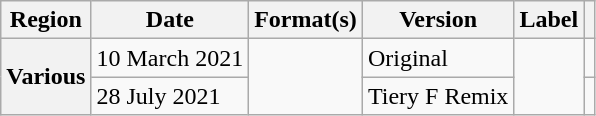<table class="wikitable plainrowheaders">
<tr>
<th scope="col">Region</th>
<th scope="col">Date</th>
<th scope="col">Format(s)</th>
<th scope="col">Version</th>
<th scope="col">Label</th>
<th scope="col"></th>
</tr>
<tr>
<th scope="row" rowspan="2">Various</th>
<td>10 March 2021</td>
<td rowspan="2"></td>
<td>Original</td>
<td rowspan="2"></td>
<td></td>
</tr>
<tr>
<td>28 July 2021</td>
<td>Tiery F Remix</td>
<td></td>
</tr>
</table>
